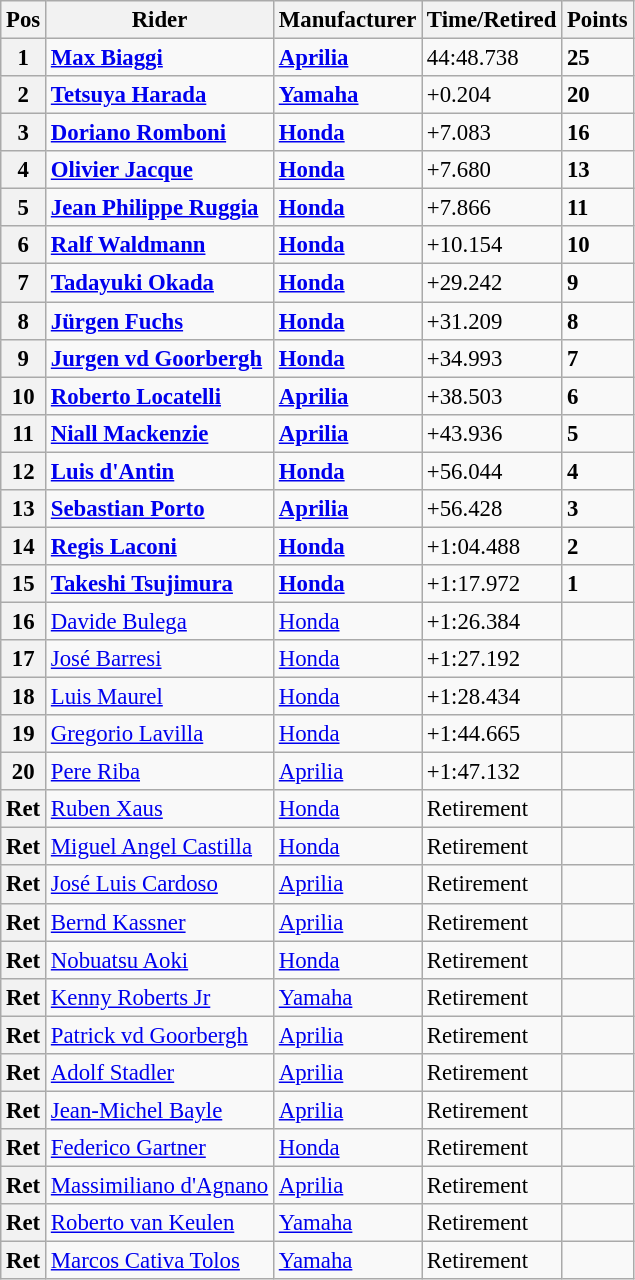<table class="wikitable" style="font-size: 95%;">
<tr>
<th>Pos</th>
<th>Rider</th>
<th>Manufacturer</th>
<th>Time/Retired</th>
<th>Points</th>
</tr>
<tr>
<th>1</th>
<td> <strong><a href='#'>Max Biaggi</a></strong></td>
<td><strong><a href='#'>Aprilia</a></strong></td>
<td>44:48.738</td>
<td><strong>25</strong></td>
</tr>
<tr>
<th>2</th>
<td> <strong><a href='#'>Tetsuya Harada</a></strong></td>
<td><strong><a href='#'>Yamaha</a></strong></td>
<td>+0.204</td>
<td><strong>20</strong></td>
</tr>
<tr>
<th>3</th>
<td> <strong><a href='#'>Doriano Romboni</a></strong></td>
<td><strong><a href='#'>Honda</a></strong></td>
<td>+7.083</td>
<td><strong>16</strong></td>
</tr>
<tr>
<th>4</th>
<td> <strong><a href='#'>Olivier Jacque</a></strong></td>
<td><strong><a href='#'>Honda</a></strong></td>
<td>+7.680</td>
<td><strong>13</strong></td>
</tr>
<tr>
<th>5</th>
<td> <strong><a href='#'>Jean Philippe Ruggia</a></strong></td>
<td><strong><a href='#'>Honda</a></strong></td>
<td>+7.866</td>
<td><strong>11</strong></td>
</tr>
<tr>
<th>6</th>
<td> <strong><a href='#'>Ralf Waldmann</a></strong></td>
<td><strong><a href='#'>Honda</a></strong></td>
<td>+10.154</td>
<td><strong>10</strong></td>
</tr>
<tr>
<th>7</th>
<td> <strong><a href='#'>Tadayuki Okada</a></strong></td>
<td><strong><a href='#'>Honda</a></strong></td>
<td>+29.242</td>
<td><strong>9</strong></td>
</tr>
<tr>
<th>8</th>
<td> <strong><a href='#'>Jürgen Fuchs</a></strong></td>
<td><strong><a href='#'>Honda</a></strong></td>
<td>+31.209</td>
<td><strong>8</strong></td>
</tr>
<tr>
<th>9</th>
<td> <strong><a href='#'>Jurgen vd Goorbergh</a></strong></td>
<td><strong><a href='#'>Honda</a></strong></td>
<td>+34.993</td>
<td><strong>7</strong></td>
</tr>
<tr>
<th>10</th>
<td> <strong><a href='#'>Roberto Locatelli</a></strong></td>
<td><strong><a href='#'>Aprilia</a></strong></td>
<td>+38.503</td>
<td><strong>6</strong></td>
</tr>
<tr>
<th>11</th>
<td> <strong><a href='#'>Niall Mackenzie</a></strong></td>
<td><strong><a href='#'>Aprilia</a></strong></td>
<td>+43.936</td>
<td><strong>5</strong></td>
</tr>
<tr>
<th>12</th>
<td> <strong><a href='#'>Luis d'Antin</a></strong></td>
<td><strong><a href='#'>Honda</a></strong></td>
<td>+56.044</td>
<td><strong>4</strong></td>
</tr>
<tr>
<th>13</th>
<td> <strong><a href='#'>Sebastian Porto</a></strong></td>
<td><strong><a href='#'>Aprilia</a></strong></td>
<td>+56.428</td>
<td><strong>3</strong></td>
</tr>
<tr>
<th>14</th>
<td> <strong><a href='#'>Regis Laconi</a></strong></td>
<td><strong><a href='#'>Honda</a></strong></td>
<td>+1:04.488</td>
<td><strong>2</strong></td>
</tr>
<tr>
<th>15</th>
<td> <strong><a href='#'>Takeshi Tsujimura</a></strong></td>
<td><strong><a href='#'>Honda</a></strong></td>
<td>+1:17.972</td>
<td><strong>1</strong></td>
</tr>
<tr>
<th>16</th>
<td> <a href='#'>Davide Bulega</a></td>
<td><a href='#'>Honda</a></td>
<td>+1:26.384</td>
<td></td>
</tr>
<tr>
<th>17</th>
<td> <a href='#'>José Barresi</a></td>
<td><a href='#'>Honda</a></td>
<td>+1:27.192</td>
<td></td>
</tr>
<tr>
<th>18</th>
<td> <a href='#'>Luis Maurel</a></td>
<td><a href='#'>Honda</a></td>
<td>+1:28.434</td>
<td></td>
</tr>
<tr>
<th>19</th>
<td> <a href='#'>Gregorio Lavilla</a></td>
<td><a href='#'>Honda</a></td>
<td>+1:44.665</td>
<td></td>
</tr>
<tr>
<th>20</th>
<td> <a href='#'>Pere Riba</a></td>
<td><a href='#'>Aprilia</a></td>
<td>+1:47.132</td>
<td></td>
</tr>
<tr>
<th>Ret</th>
<td> <a href='#'>Ruben Xaus</a></td>
<td><a href='#'>Honda</a></td>
<td>Retirement</td>
<td></td>
</tr>
<tr>
<th>Ret</th>
<td> <a href='#'>Miguel Angel Castilla</a></td>
<td><a href='#'>Honda</a></td>
<td>Retirement</td>
<td></td>
</tr>
<tr>
<th>Ret</th>
<td> <a href='#'>José Luis Cardoso</a></td>
<td><a href='#'>Aprilia</a></td>
<td>Retirement</td>
<td></td>
</tr>
<tr>
<th>Ret</th>
<td> <a href='#'>Bernd Kassner</a></td>
<td><a href='#'>Aprilia</a></td>
<td>Retirement</td>
<td></td>
</tr>
<tr>
<th>Ret</th>
<td> <a href='#'>Nobuatsu Aoki</a></td>
<td><a href='#'>Honda</a></td>
<td>Retirement</td>
<td></td>
</tr>
<tr>
<th>Ret</th>
<td> <a href='#'>Kenny Roberts Jr</a></td>
<td><a href='#'>Yamaha</a></td>
<td>Retirement</td>
<td></td>
</tr>
<tr>
<th>Ret</th>
<td> <a href='#'>Patrick vd Goorbergh</a></td>
<td><a href='#'>Aprilia</a></td>
<td>Retirement</td>
<td></td>
</tr>
<tr>
<th>Ret</th>
<td> <a href='#'>Adolf Stadler</a></td>
<td><a href='#'>Aprilia</a></td>
<td>Retirement</td>
<td></td>
</tr>
<tr>
<th>Ret</th>
<td> <a href='#'>Jean-Michel Bayle</a></td>
<td><a href='#'>Aprilia</a></td>
<td>Retirement</td>
<td></td>
</tr>
<tr>
<th>Ret</th>
<td> <a href='#'>Federico Gartner</a></td>
<td><a href='#'>Honda</a></td>
<td>Retirement</td>
<td></td>
</tr>
<tr>
<th>Ret</th>
<td> <a href='#'>Massimiliano d'Agnano</a></td>
<td><a href='#'>Aprilia</a></td>
<td>Retirement</td>
<td></td>
</tr>
<tr>
<th>Ret</th>
<td> <a href='#'>Roberto van Keulen</a></td>
<td><a href='#'>Yamaha</a></td>
<td>Retirement</td>
<td></td>
</tr>
<tr>
<th>Ret</th>
<td> <a href='#'>Marcos Cativa Tolos</a></td>
<td><a href='#'>Yamaha</a></td>
<td>Retirement</td>
<td></td>
</tr>
</table>
